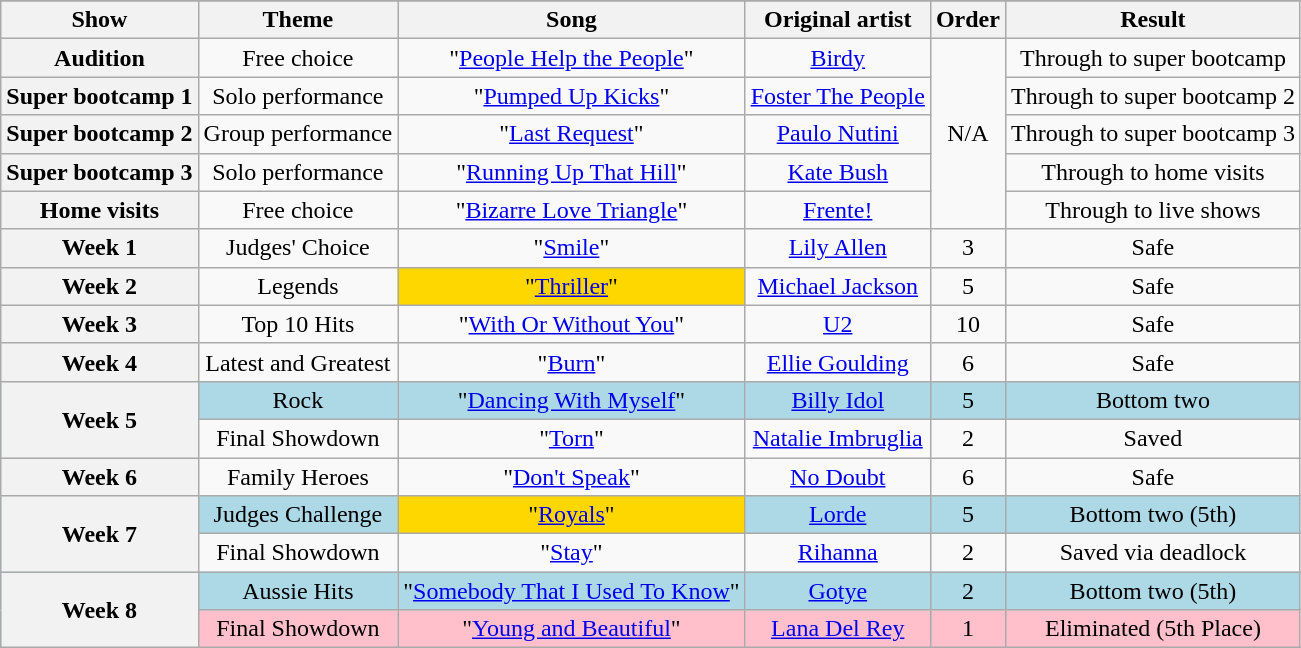<table class="wikitable collapsible collapsed" style="text-align:center;">
<tr>
</tr>
<tr>
<th scope="col">Show</th>
<th scope="col">Theme</th>
<th scope="col">Song</th>
<th scope="col">Original artist</th>
<th scope="col">Order</th>
<th scope="col">Result</th>
</tr>
<tr>
<th scope="row">Audition</th>
<td>Free choice</td>
<td>"<a href='#'>People Help the People</a>"</td>
<td><a href='#'>Birdy</a></td>
<td rowspan="5">N/A</td>
<td>Through to super bootcamp</td>
</tr>
<tr>
<th scope="row">Super bootcamp 1</th>
<td>Solo performance</td>
<td>"<a href='#'>Pumped Up Kicks</a>"</td>
<td><a href='#'>Foster The People</a></td>
<td>Through to super bootcamp 2</td>
</tr>
<tr>
<th scope="row">Super bootcamp 2</th>
<td>Group performance</td>
<td>"<a href='#'>Last Request</a>"</td>
<td><a href='#'>Paulo Nutini</a></td>
<td>Through to super bootcamp 3</td>
</tr>
<tr>
<th scope="row">Super bootcamp 3</th>
<td>Solo performance</td>
<td>"<a href='#'>Running Up That Hill</a>"</td>
<td><a href='#'>Kate Bush</a></td>
<td>Through to home visits</td>
</tr>
<tr>
<th scope="row">Home visits</th>
<td>Free choice</td>
<td>"<a href='#'>Bizarre Love Triangle</a>"</td>
<td><a href='#'>Frente!</a></td>
<td>Through to live shows</td>
</tr>
<tr>
<th scope="row">Week 1</th>
<td>Judges' Choice</td>
<td>"<a href='#'>Smile</a>"</td>
<td><a href='#'>Lily Allen</a></td>
<td>3</td>
<td>Safe</td>
</tr>
<tr>
<th scope="row">Week 2</th>
<td>Legends</td>
<td style="background:gold;">"<a href='#'>Thriller</a>"</td>
<td><a href='#'>Michael Jackson</a></td>
<td>5</td>
<td>Safe</td>
</tr>
<tr>
<th scope="row">Week 3</th>
<td>Top 10 Hits</td>
<td>"<a href='#'>With Or Without You</a>"</td>
<td><a href='#'>U2</a></td>
<td>10</td>
<td>Safe</td>
</tr>
<tr>
<th scope="row">Week 4</th>
<td>Latest and Greatest</td>
<td>"<a href='#'>Burn</a>"</td>
<td><a href='#'>Ellie Goulding</a></td>
<td>6</td>
<td>Safe</td>
</tr>
<tr style="background:lightblue;">
<th scope="row" rowspan="2">Week 5</th>
<td>Rock</td>
<td>"<a href='#'>Dancing With Myself</a>"</td>
<td><a href='#'>Billy Idol</a></td>
<td>5</td>
<td>Bottom two</td>
</tr>
<tr>
<td>Final Showdown</td>
<td>"<a href='#'>Torn</a>"</td>
<td><a href='#'>Natalie Imbruglia</a></td>
<td>2</td>
<td>Saved</td>
</tr>
<tr>
<th scope="row">Week 6</th>
<td>Family Heroes</td>
<td>"<a href='#'>Don't Speak</a>"</td>
<td><a href='#'>No Doubt</a></td>
<td>6</td>
<td>Safe</td>
</tr>
<tr style="background:lightblue;">
<th scope="row" rowspan="2">Week 7</th>
<td>Judges Challenge</td>
<td style="background:gold;">"<a href='#'>Royals</a>"</td>
<td><a href='#'>Lorde</a></td>
<td>5</td>
<td>Bottom two (5th)</td>
</tr>
<tr>
<td>Final Showdown</td>
<td>"<a href='#'>Stay</a>"</td>
<td><a href='#'>Rihanna</a></td>
<td>2</td>
<td>Saved via deadlock</td>
</tr>
<tr style="background:lightblue;">
<th scope="row" rowspan="2">Week 8</th>
<td>Aussie Hits</td>
<td>"<a href='#'>Somebody That I Used To Know</a>"</td>
<td><a href='#'>Gotye</a></td>
<td>2</td>
<td>Bottom two (5th)</td>
</tr>
<tr style="background:pink;">
<td>Final Showdown</td>
<td>"<a href='#'>Young and Beautiful</a>"</td>
<td><a href='#'>Lana Del Rey</a></td>
<td>1</td>
<td>Eliminated (5th Place)</td>
</tr>
</table>
